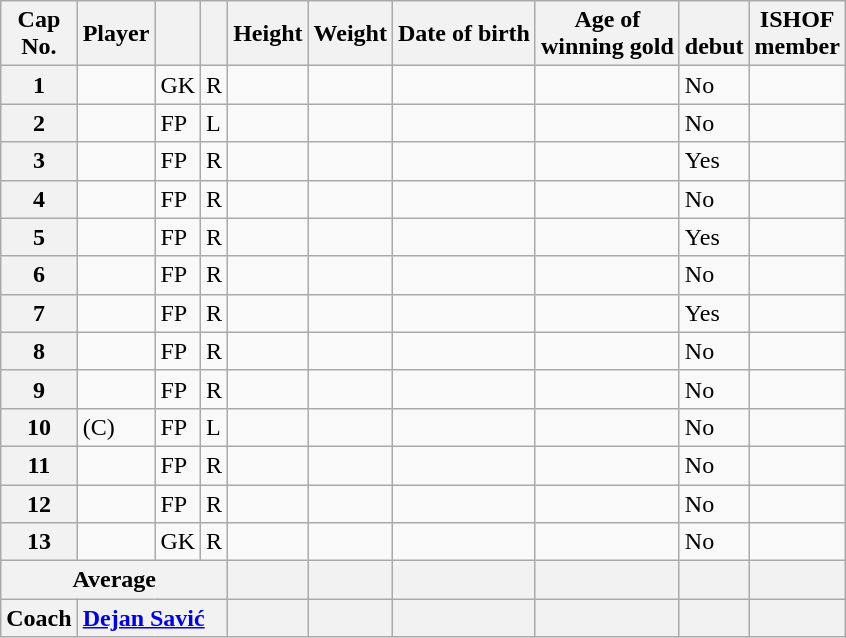<table class="wikitable sortable sticky-header defaultcenter col2left col5left col6right col7right col8left" style="font-size: 100%; margin-left: 1em;">
<tr>
<th scope="col">Cap<br>No.</th>
<th scope="col">Player</th>
<th scope="col"></th>
<th></th>
<th>Height</th>
<th>Weight</th>
<th>Date of birth</th>
<th>Age of<br>winning gold</th>
<th><br>debut</th>
<th>ISHOF<br>member</th>
</tr>
<tr>
<th scope="row">1</th>
<td></td>
<td>GK</td>
<td>R</td>
<td></td>
<td></td>
<td></td>
<td></td>
<td>No</td>
<td></td>
</tr>
<tr>
<th scope="row">2</th>
<td></td>
<td>FP</td>
<td>L</td>
<td></td>
<td></td>
<td></td>
<td></td>
<td>No</td>
<td></td>
</tr>
<tr>
<th scope="row">3</th>
<td></td>
<td>FP</td>
<td>R</td>
<td></td>
<td></td>
<td></td>
<td></td>
<td>Yes</td>
<td></td>
</tr>
<tr>
<th scope="row">4</th>
<td></td>
<td>FP</td>
<td>R</td>
<td></td>
<td></td>
<td></td>
<td></td>
<td>No</td>
<td></td>
</tr>
<tr>
<th scope="row">5</th>
<td></td>
<td>FP</td>
<td>R</td>
<td></td>
<td></td>
<td></td>
<td></td>
<td>Yes</td>
<td></td>
</tr>
<tr>
<th scope="row">6</th>
<td></td>
<td>FP</td>
<td>R</td>
<td></td>
<td></td>
<td></td>
<td></td>
<td>No</td>
<td></td>
</tr>
<tr>
<th scope="row">7</th>
<td></td>
<td>FP</td>
<td>R</td>
<td></td>
<td></td>
<td></td>
<td></td>
<td>Yes</td>
<td></td>
</tr>
<tr>
<th scope="row">8</th>
<td></td>
<td>FP</td>
<td>R</td>
<td></td>
<td></td>
<td></td>
<td></td>
<td>No</td>
<td></td>
</tr>
<tr>
<th scope="row">9</th>
<td></td>
<td>FP</td>
<td>R</td>
<td></td>
<td></td>
<td></td>
<td></td>
<td>No</td>
<td></td>
</tr>
<tr>
<th scope="row">10</th>
<td> (C)</td>
<td>FP</td>
<td>L</td>
<td></td>
<td></td>
<td></td>
<td></td>
<td>No</td>
<td></td>
</tr>
<tr>
<th scope="row">11</th>
<td></td>
<td>FP</td>
<td>R</td>
<td></td>
<td></td>
<td></td>
<td></td>
<td>No</td>
<td></td>
</tr>
<tr>
<th scope="row">12</th>
<td></td>
<td>FP</td>
<td>R</td>
<td></td>
<td></td>
<td></td>
<td></td>
<td>No</td>
<td></td>
</tr>
<tr>
<th scope="row">13</th>
<td></td>
<td>GK</td>
<td>R</td>
<td></td>
<td></td>
<td></td>
<td></td>
<td>No</td>
<td></td>
</tr>
<tr class="sortbottom">
<th colspan="4">Average</th>
<th style="text-align: left;"></th>
<th style="text-align: right;"></th>
<th style="text-align: right;"></th>
<th style="text-align: left;"></th>
<th></th>
<th></th>
</tr>
<tr class="sortbottom">
<th>Coach</th>
<th colspan="3" style="text-align: left;"><a href='#'>Dejan Savić</a></th>
<th style="text-align: left;"></th>
<th></th>
<th style="text-align: right;"></th>
<th style="text-align: left;"></th>
<th></th>
<th></th>
</tr>
</table>
